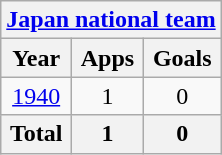<table class="wikitable" style="text-align:center">
<tr>
<th colspan=3><a href='#'>Japan national team</a></th>
</tr>
<tr>
<th>Year</th>
<th>Apps</th>
<th>Goals</th>
</tr>
<tr>
<td><a href='#'>1940</a></td>
<td>1</td>
<td>0</td>
</tr>
<tr>
<th>Total</th>
<th>1</th>
<th>0</th>
</tr>
</table>
